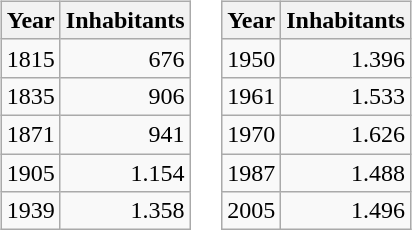<table border="0">
<tr>
<td valign="top"><br><table class="wikitable">
<tr>
<th>Year</th>
<th>Inhabitants</th>
</tr>
<tr>
<td>1815</td>
<td align="right">676</td>
</tr>
<tr>
<td>1835</td>
<td align="right">906</td>
</tr>
<tr>
<td>1871</td>
<td align="right">941</td>
</tr>
<tr>
<td>1905</td>
<td align="right">1.154</td>
</tr>
<tr>
<td>1939</td>
<td align="right">1.358</td>
</tr>
</table>
</td>
<td valign="top"><br><table class="wikitable">
<tr>
<th>Year</th>
<th>Inhabitants</th>
</tr>
<tr>
<td>1950</td>
<td align="right">1.396</td>
</tr>
<tr>
<td>1961</td>
<td align="right">1.533</td>
</tr>
<tr>
<td>1970</td>
<td align="right">1.626</td>
</tr>
<tr>
<td>1987</td>
<td align="right">1.488</td>
</tr>
<tr>
<td>2005</td>
<td align="right">1.496</td>
</tr>
</table>
</td>
</tr>
</table>
